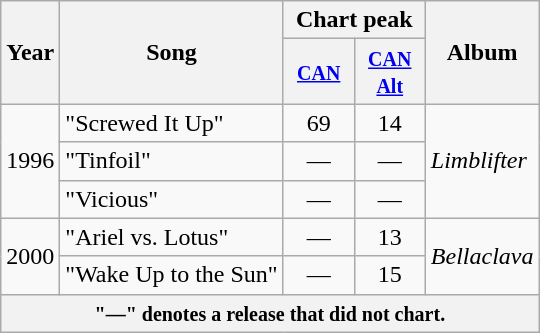<table class="wikitable">
<tr>
<th rowspan="2">Year</th>
<th rowspan="2">Song</th>
<th colspan="2">Chart peak</th>
<th rowspan="2">Album</th>
</tr>
<tr>
<th style="width:40px;"><small><a href='#'>CAN</a><br></small></th>
<th style="width:40px;"><small><a href='#'>CAN<br>Alt</a><br></small></th>
</tr>
<tr>
<td rowspan="3">1996</td>
<td>"Screwed It Up"</td>
<td style="text-align:center;">69</td>
<td style="text-align:center;">14</td>
<td rowspan="3"><em>Limblifter</em></td>
</tr>
<tr>
<td>"Tinfoil"</td>
<td style="text-align:center;">—</td>
<td style="text-align:center;">—</td>
</tr>
<tr>
<td>"Vicious"</td>
<td style="text-align:center;">—</td>
<td style="text-align:center;">—</td>
</tr>
<tr>
<td rowspan="2">2000</td>
<td>"Ariel vs. Lotus"</td>
<td style="text-align:center;">—</td>
<td style="text-align:center;">13</td>
<td rowspan="2"><em>Bellaclava</em></td>
</tr>
<tr>
<td>"Wake Up to the Sun"</td>
<td style="text-align:center;">—</td>
<td style="text-align:center;">15</td>
</tr>
<tr>
<th colspan="10"><small>"—" denotes a release that did not chart.</small></th>
</tr>
</table>
